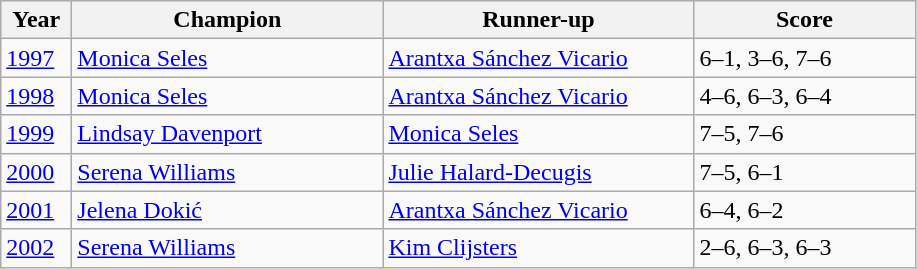<table class="wikitable">
<tr>
<th style="width:40px">Year</th>
<th style="width:200px">Champion</th>
<th style="width:200px">Runner-up</th>
<th style="width:140px" class="unsortable">Score</th>
</tr>
<tr>
<td><a href='#'>1997</a></td>
<td> <a href='#'>Monica Seles</a></td>
<td> <a href='#'>Arantxa Sánchez Vicario</a></td>
<td>6–1, 3–6, 7–6</td>
</tr>
<tr>
<td><a href='#'>1998</a></td>
<td> <a href='#'>Monica Seles</a></td>
<td> <a href='#'>Arantxa Sánchez Vicario</a></td>
<td>4–6, 6–3, 6–4</td>
</tr>
<tr>
<td><a href='#'>1999</a></td>
<td> <a href='#'>Lindsay Davenport</a></td>
<td> <a href='#'>Monica Seles</a></td>
<td>7–5, 7–6</td>
</tr>
<tr>
<td><a href='#'>2000</a></td>
<td> <a href='#'>Serena Williams</a></td>
<td> <a href='#'>Julie Halard-Decugis</a></td>
<td>7–5, 6–1</td>
</tr>
<tr>
<td><a href='#'>2001</a></td>
<td> <a href='#'>Jelena Dokić</a></td>
<td> <a href='#'>Arantxa Sánchez Vicario</a></td>
<td>6–4, 6–2</td>
</tr>
<tr>
<td><a href='#'>2002</a></td>
<td> <a href='#'>Serena Williams</a></td>
<td> <a href='#'>Kim Clijsters</a></td>
<td>2–6, 6–3, 6–3</td>
</tr>
</table>
